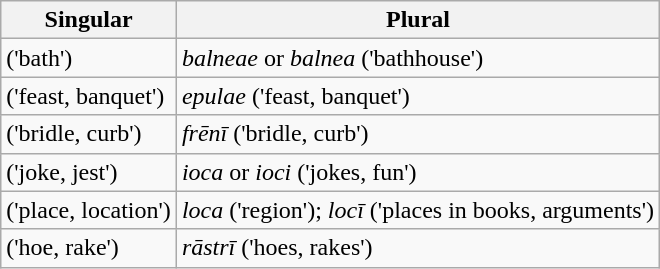<table class=wikitable>
<tr>
<th>Singular</th>
<th>Plural</th>
</tr>
<tr>
<td>  ('bath')</td>
<td><em>balneae</em>  or <em>balnea</em>  ('bathhouse')</td>
</tr>
<tr>
<td>  ('feast, banquet')</td>
<td><em>epulae</em>  ('feast, banquet')</td>
</tr>
<tr>
<td>  ('bridle, curb')</td>
<td><em>frēnī</em>  ('bridle, curb')</td>
</tr>
<tr>
<td>  ('joke, jest')</td>
<td><em>ioca</em>  or <em>ioci</em>  ('jokes, fun')</td>
</tr>
<tr>
<td>  ('place, location')</td>
<td><em>loca</em>  ('region'); <em>locī</em>  ('places in books, arguments')</td>
</tr>
<tr>
<td>  ('hoe, rake')</td>
<td><em>rāstrī</em>  ('hoes, rakes')</td>
</tr>
</table>
